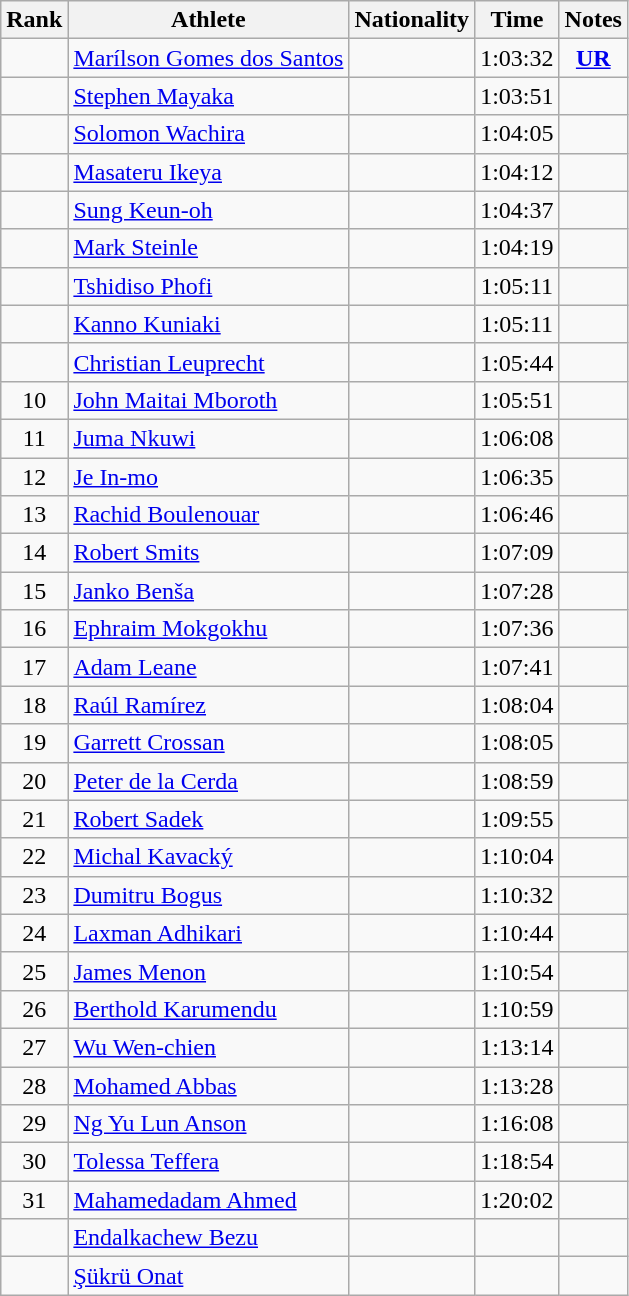<table class="wikitable sortable" style="text-align:center">
<tr>
<th>Rank</th>
<th>Athlete</th>
<th>Nationality</th>
<th>Time</th>
<th>Notes</th>
</tr>
<tr>
<td></td>
<td align=left><a href='#'>Marílson Gomes dos Santos</a></td>
<td align=left></td>
<td>1:03:32</td>
<td><strong><a href='#'>UR</a></strong></td>
</tr>
<tr>
<td></td>
<td align=left><a href='#'>Stephen Mayaka</a></td>
<td align=left></td>
<td>1:03:51</td>
<td></td>
</tr>
<tr>
<td></td>
<td align=left><a href='#'>Solomon Wachira</a></td>
<td align=left></td>
<td>1:04:05</td>
<td></td>
</tr>
<tr>
<td></td>
<td align=left><a href='#'>Masateru Ikeya</a></td>
<td align=left></td>
<td>1:04:12</td>
<td></td>
</tr>
<tr>
<td></td>
<td align=left><a href='#'>Sung Keun-oh</a></td>
<td align=left></td>
<td>1:04:37</td>
<td></td>
</tr>
<tr>
<td></td>
<td align=left><a href='#'>Mark Steinle</a></td>
<td align=left></td>
<td>1:04:19</td>
<td></td>
</tr>
<tr>
<td></td>
<td align=left><a href='#'>Tshidiso Phofi</a></td>
<td align=left></td>
<td>1:05:11</td>
<td></td>
</tr>
<tr>
<td></td>
<td align=left><a href='#'>Kanno Kuniaki</a></td>
<td align=left></td>
<td>1:05:11</td>
<td></td>
</tr>
<tr>
<td></td>
<td align=left><a href='#'>Christian Leuprecht</a></td>
<td align=left></td>
<td>1:05:44</td>
<td></td>
</tr>
<tr>
<td>10</td>
<td align=left><a href='#'>John Maitai Mboroth</a></td>
<td align=left></td>
<td>1:05:51</td>
<td></td>
</tr>
<tr>
<td>11</td>
<td align=left><a href='#'>Juma Nkuwi</a></td>
<td align=left></td>
<td>1:06:08</td>
<td></td>
</tr>
<tr>
<td>12</td>
<td align=left><a href='#'>Je In-mo</a></td>
<td align=left></td>
<td>1:06:35</td>
<td></td>
</tr>
<tr>
<td>13</td>
<td align=left><a href='#'>Rachid Boulenouar</a></td>
<td align=left></td>
<td>1:06:46</td>
<td></td>
</tr>
<tr>
<td>14</td>
<td align=left><a href='#'>Robert Smits</a></td>
<td align=left></td>
<td>1:07:09</td>
<td></td>
</tr>
<tr>
<td>15</td>
<td align=left><a href='#'>Janko Benša</a></td>
<td align=left></td>
<td>1:07:28</td>
<td></td>
</tr>
<tr>
<td>16</td>
<td align=left><a href='#'>Ephraim Mokgokhu</a></td>
<td align=left></td>
<td>1:07:36</td>
<td></td>
</tr>
<tr>
<td>17</td>
<td align=left><a href='#'>Adam Leane</a></td>
<td align=left></td>
<td>1:07:41</td>
<td></td>
</tr>
<tr>
<td>18</td>
<td align=left><a href='#'>Raúl Ramírez</a></td>
<td align=left></td>
<td>1:08:04</td>
<td></td>
</tr>
<tr>
<td>19</td>
<td align=left><a href='#'>Garrett Crossan</a></td>
<td align=left></td>
<td>1:08:05</td>
<td></td>
</tr>
<tr>
<td>20</td>
<td align=left><a href='#'>Peter de la Cerda</a></td>
<td align=left></td>
<td>1:08:59</td>
<td></td>
</tr>
<tr>
<td>21</td>
<td align=left><a href='#'>Robert Sadek</a></td>
<td align=left></td>
<td>1:09:55</td>
<td></td>
</tr>
<tr>
<td>22</td>
<td align=left><a href='#'>Michal Kavacký</a></td>
<td align=left></td>
<td>1:10:04</td>
<td></td>
</tr>
<tr>
<td>23</td>
<td align=left><a href='#'>Dumitru Bogus</a></td>
<td align=left></td>
<td>1:10:32</td>
<td></td>
</tr>
<tr>
<td>24</td>
<td align=left><a href='#'>Laxman Adhikari</a></td>
<td align=left></td>
<td>1:10:44</td>
<td></td>
</tr>
<tr>
<td>25</td>
<td align=left><a href='#'>James Menon</a></td>
<td align=left></td>
<td>1:10:54</td>
<td></td>
</tr>
<tr>
<td>26</td>
<td align=left><a href='#'>Berthold Karumendu</a></td>
<td align=left></td>
<td>1:10:59</td>
<td></td>
</tr>
<tr>
<td>27</td>
<td align=left><a href='#'>Wu Wen-chien</a></td>
<td align=left></td>
<td>1:13:14</td>
<td></td>
</tr>
<tr>
<td>28</td>
<td align=left><a href='#'>Mohamed Abbas</a></td>
<td align=left></td>
<td>1:13:28</td>
<td></td>
</tr>
<tr>
<td>29</td>
<td align=left><a href='#'>Ng Yu Lun Anson</a></td>
<td align=left></td>
<td>1:16:08</td>
<td></td>
</tr>
<tr>
<td>30</td>
<td align=left><a href='#'>Tolessa Teffera</a></td>
<td align=left></td>
<td>1:18:54</td>
<td></td>
</tr>
<tr>
<td>31</td>
<td align=left><a href='#'>Mahamedadam Ahmed</a></td>
<td align=left></td>
<td>1:20:02</td>
<td></td>
</tr>
<tr>
<td></td>
<td align=left><a href='#'>Endalkachew Bezu</a></td>
<td align=left></td>
<td></td>
<td></td>
</tr>
<tr>
<td></td>
<td align=left><a href='#'>Şükrü Onat</a></td>
<td align=left></td>
<td></td>
<td></td>
</tr>
</table>
